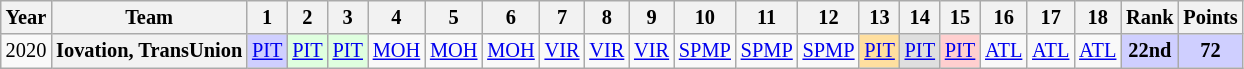<table class="wikitable" style="text-align:center; font-size:85%">
<tr>
<th>Year</th>
<th>Team</th>
<th>1</th>
<th>2</th>
<th>3</th>
<th>4</th>
<th>5</th>
<th>6</th>
<th>7</th>
<th>8</th>
<th>9</th>
<th>10</th>
<th>11</th>
<th>12</th>
<th>13</th>
<th>14</th>
<th>15</th>
<th>16</th>
<th>17</th>
<th>18</th>
<th>Rank</th>
<th>Points</th>
</tr>
<tr>
<td>2020</td>
<th nowrap>Iovation, TransUnion</th>
<td style="background:#CFCFFF;"><a href='#'>PIT</a><br></td>
<td style="background:#DFFFDF;"><a href='#'>PIT</a><br></td>
<td style="background:#DFFFDF;"><a href='#'>PIT</a><br></td>
<td><a href='#'>MOH</a><br></td>
<td><a href='#'>MOH</a><br></td>
<td><a href='#'>MOH</a><br></td>
<td><a href='#'>VIR</a><br></td>
<td><a href='#'>VIR</a><br></td>
<td><a href='#'>VIR</a><br></td>
<td><a href='#'>SPMP</a><br></td>
<td><a href='#'>SPMP</a><br></td>
<td><a href='#'>SPMP</a><br></td>
<td style="background:#FFDF9F;"><a href='#'>PIT</a><br></td>
<td style="background:#DFDFDF;"><a href='#'>PIT</a><br></td>
<td style="background:#FFCFCF;"><a href='#'>PIT</a><br></td>
<td><a href='#'>ATL</a><br></td>
<td><a href='#'>ATL</a><br></td>
<td><a href='#'>ATL</a><br></td>
<th style="background:#CFCFFF;">22nd</th>
<th style="background:#CFCFFF;">72</th>
</tr>
</table>
